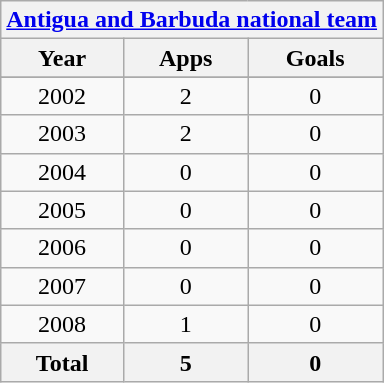<table class="wikitable" style="text-align:center">
<tr>
<th colspan=3><a href='#'>Antigua and Barbuda national team</a></th>
</tr>
<tr>
<th>Year</th>
<th>Apps</th>
<th>Goals</th>
</tr>
<tr>
</tr>
<tr>
<td>2002</td>
<td>2</td>
<td>0</td>
</tr>
<tr>
<td>2003</td>
<td>2</td>
<td>0</td>
</tr>
<tr>
<td>2004</td>
<td>0</td>
<td>0</td>
</tr>
<tr>
<td>2005</td>
<td>0</td>
<td>0</td>
</tr>
<tr>
<td>2006</td>
<td>0</td>
<td>0</td>
</tr>
<tr>
<td>2007</td>
<td>0</td>
<td>0</td>
</tr>
<tr>
<td>2008</td>
<td>1</td>
<td>0</td>
</tr>
<tr>
<th>Total</th>
<th>5</th>
<th>0</th>
</tr>
</table>
